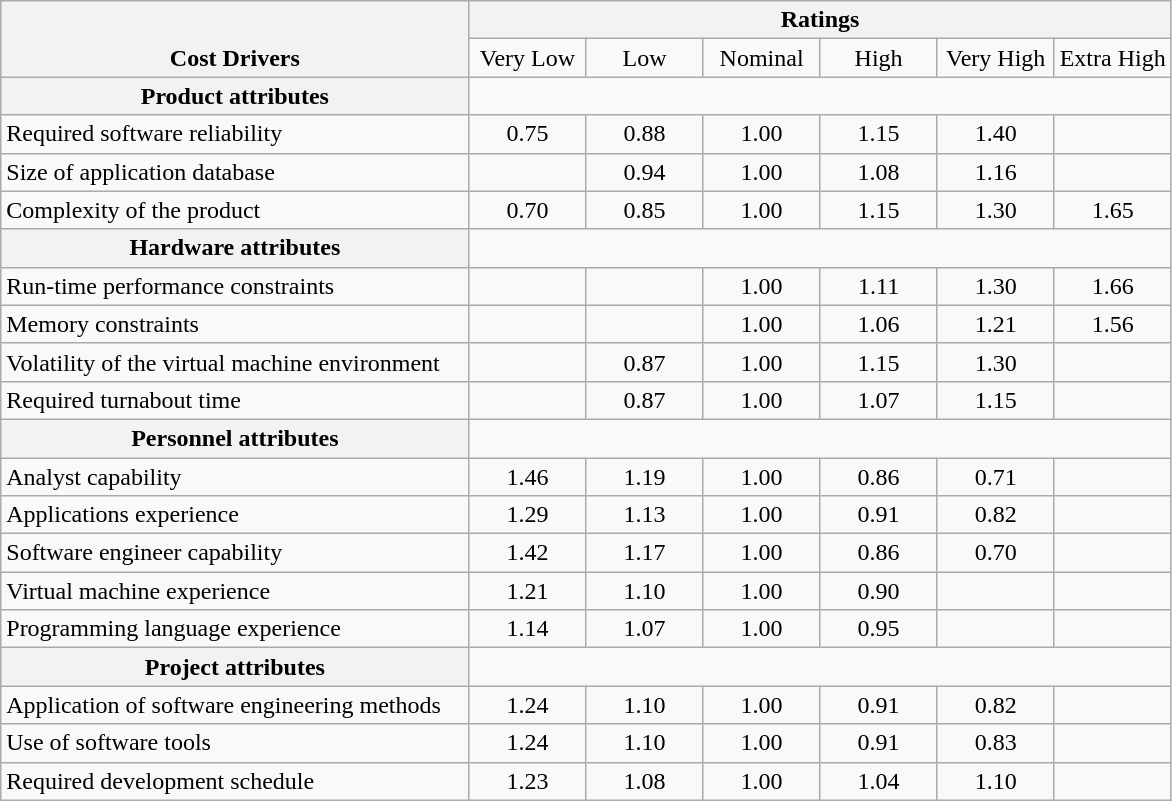<table class="wikitable">
<tr>
<th rowspan="2" style="vertical-align:bottom">Cost Drivers</th>
<th colspan="6">Ratings</th>
</tr>
<tr>
<td align="center" valign="bottom" width="10%">Very Low</td>
<td align="center" valign="bottom" width="10%">Low</td>
<td align="center" valign="bottom" width="10%">Nominal</td>
<td align="center" valign="bottom" width="10%">High</td>
<td align="center" valign="bottom" width="10%">Very High</td>
<td align="center" valign="bottom" width="10%">Extra High</td>
</tr>
<tr>
<th>Product attributes</th>
</tr>
<tr>
<td>Required software reliability</td>
<td align="center">0.75</td>
<td align="center">0.88</td>
<td align="center">1.00</td>
<td align="center">1.15</td>
<td align="center">1.40</td>
<td align="center"> </td>
</tr>
<tr>
<td>Size of application database</td>
<td align="center"> </td>
<td align="center">0.94</td>
<td align="center">1.00</td>
<td align="center">1.08</td>
<td align="center">1.16</td>
<td align="center"> </td>
</tr>
<tr>
<td>Complexity of the product</td>
<td align="center">0.70</td>
<td align="center">0.85</td>
<td align="center">1.00</td>
<td align="center">1.15</td>
<td align="center">1.30</td>
<td align="center">1.65</td>
</tr>
<tr>
<th>Hardware attributes</th>
</tr>
<tr>
<td>Run-time performance constraints</td>
<td align="center"> </td>
<td align="center"> </td>
<td align="center">1.00</td>
<td align="center">1.11</td>
<td align="center">1.30</td>
<td align="center">1.66</td>
</tr>
<tr>
<td>Memory constraints</td>
<td align="center"> </td>
<td align="center"> </td>
<td align="center">1.00</td>
<td align="center">1.06</td>
<td align="center">1.21</td>
<td align="center">1.56</td>
</tr>
<tr>
<td>Volatility of the virtual machine environment</td>
<td align="center"> </td>
<td align="center">0.87</td>
<td align="center">1.00</td>
<td align="center">1.15</td>
<td align="center">1.30</td>
<td align="center"> </td>
</tr>
<tr>
<td>Required turnabout time</td>
<td align="center"> </td>
<td align="center">0.87</td>
<td align="center">1.00</td>
<td align="center">1.07</td>
<td align="center">1.15</td>
<td align="center"> </td>
</tr>
<tr>
<th>Personnel attributes</th>
</tr>
<tr>
<td>Analyst capability</td>
<td align="center">1.46</td>
<td align="center">1.19</td>
<td align="center">1.00</td>
<td align="center">0.86</td>
<td align="center">0.71</td>
<td align="center"> </td>
</tr>
<tr>
<td>Applications experience</td>
<td align="center">1.29</td>
<td align="center">1.13</td>
<td align="center">1.00</td>
<td align="center">0.91</td>
<td align="center">0.82</td>
<td align="center"> </td>
</tr>
<tr>
<td>Software engineer capability</td>
<td align="center">1.42</td>
<td align="center">1.17</td>
<td align="center">1.00</td>
<td align="center">0.86</td>
<td align="center">0.70</td>
<td align="center"> </td>
</tr>
<tr>
<td>Virtual machine experience</td>
<td align="center">1.21</td>
<td align="center">1.10</td>
<td align="center">1.00</td>
<td align="center">0.90</td>
<td align="center"> </td>
<td align="center"> </td>
</tr>
<tr>
<td>Programming language experience</td>
<td align="center">1.14</td>
<td align="center">1.07</td>
<td align="center">1.00</td>
<td align="center">0.95</td>
<td align="center"> </td>
<td align="center"> </td>
</tr>
<tr>
<th>Project attributes</th>
</tr>
<tr>
<td>Application of software engineering methods</td>
<td align="center">1.24</td>
<td align="center">1.10</td>
<td align="center">1.00</td>
<td align="center">0.91</td>
<td align="center">0.82</td>
<td align="center"> </td>
</tr>
<tr>
<td>Use of software tools</td>
<td align="center">1.24</td>
<td align="center">1.10</td>
<td align="center">1.00</td>
<td align="center">0.91</td>
<td align="center">0.83</td>
<td align="center"> </td>
</tr>
<tr>
<td>Required development schedule</td>
<td align="center">1.23</td>
<td align="center">1.08</td>
<td align="center">1.00</td>
<td align="center">1.04</td>
<td align="center">1.10</td>
<td align="center"> </td>
</tr>
</table>
